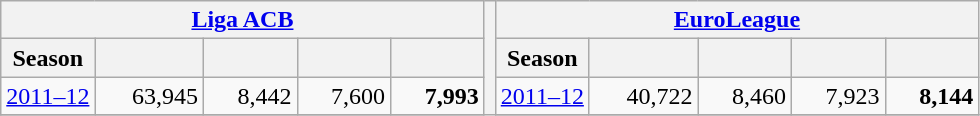<table class="wikitable" style="text-align:right">
<tr>
<th colspan=5><a href='#'>Liga ACB</a></th>
<th rowspan=13></th>
<th colspan=5><a href='#'>EuroLeague</a></th>
</tr>
<tr>
<th>Season</th>
<th width=65></th>
<th width=55></th>
<th width=55></th>
<th width=55></th>
<th>Season</th>
<th width=65></th>
<th width=55></th>
<th width=55></th>
<th width=55></th>
</tr>
<tr>
<td align=left><a href='#'>2011–12</a></td>
<td>63,945</td>
<td>8,442</td>
<td>7,600</td>
<td><strong>7,993</strong></td>
<td align=left><a href='#'>2011–12</a></td>
<td>40,722</td>
<td>8,460</td>
<td>7,923</td>
<td><strong>8,144</strong></td>
</tr>
<tr>
</tr>
</table>
